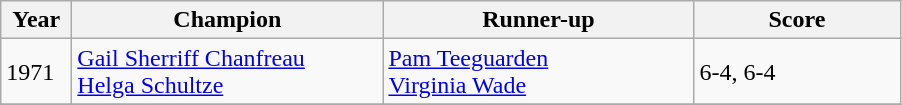<table class="wikitable">
<tr>
<th style="width:40px">Year</th>
<th style="width:200px">Champion</th>
<th style="width:200px">Runner-up</th>
<th style="width:130px">Score</th>
</tr>
<tr>
<td>1971</td>
<td> <a href='#'>Gail Sherriff Chanfreau</a><br> <a href='#'>Helga Schultze</a></td>
<td> <a href='#'>Pam Teeguarden</a><br> <a href='#'>Virginia Wade</a></td>
<td>6-4, 6-4</td>
</tr>
<tr>
</tr>
</table>
